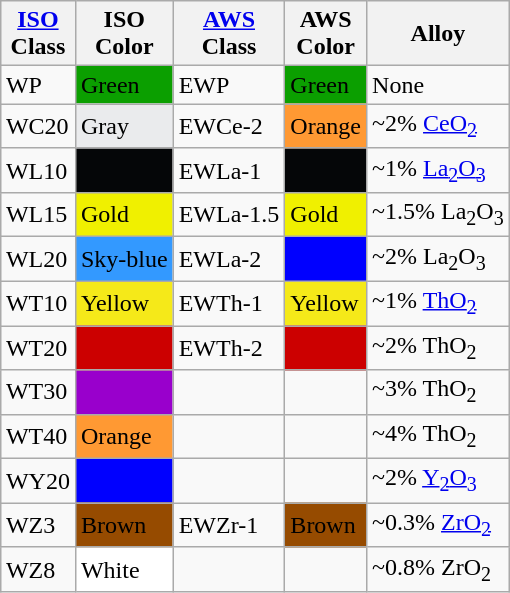<table class="wikitable" style="float:right; margin:0 0 0.5em 1em">
<tr>
<th><a href='#'>ISO</a><br>Class</th>
<th>ISO<br>Color</th>
<th><a href='#'>AWS</a><br>Class</th>
<th>AWS<br>Color</th>
<th>Alloy</th>
</tr>
<tr>
<td>WP</td>
<td style="background:#0B9F00">Green</td>
<td>EWP</td>
<td style="background:#0B9F00">Green</td>
<td>None</td>
</tr>
<tr>
<td>WC20</td>
<td style="background:#EAEBED">Gray</td>
<td>EWCe-2</td>
<td style="background:#ff9933">Orange</td>
<td>~2% <a href='#'>CeO<sub>2</sub></a></td>
</tr>
<tr>
<td>WL10</td>
<td style="background:#050608"></td>
<td>EWLa-1</td>
<td style="background:#050608"></td>
<td>~1% <a href='#'>La<sub>2</sub>O<sub>3</sub></a></td>
</tr>
<tr>
<td>WL15</td>
<td style="background:#F0F000">Gold</td>
<td>EWLa-1.5</td>
<td style="background:#F0F000">Gold</td>
<td>~1.5% La<sub>2</sub>O<sub>3</sub></td>
</tr>
<tr>
<td>WL20</td>
<td style="background:#3399ff">Sky-blue</td>
<td>EWLa-2</td>
<td style="background:#0000ff"></td>
<td>~2% La<sub>2</sub>O<sub>3</sub></td>
</tr>
<tr>
<td>WT10</td>
<td style="background:#F5E919">Yellow</td>
<td>EWTh-1</td>
<td style="background:#F5E919">Yellow</td>
<td>~1% <a href='#'>ThO<sub>2</sub></a></td>
</tr>
<tr>
<td>WT20</td>
<td style="background:#CC0000"></td>
<td>EWTh-2</td>
<td style="background:#CC0000"></td>
<td>~2% ThO<sub>2</sub></td>
</tr>
<tr>
<td>WT30</td>
<td style="background:#9900CC"></td>
<td></td>
<td></td>
<td>~3% ThO<sub>2</sub></td>
</tr>
<tr>
<td>WT40</td>
<td style="background:#ff9933">Orange</td>
<td></td>
<td></td>
<td>~4% ThO<sub>2</sub></td>
</tr>
<tr>
<td>WY20</td>
<td style="background:#0000ff"></td>
<td></td>
<td></td>
<td>~2% <a href='#'>Y<sub>2</sub>O<sub>3</sub></a></td>
</tr>
<tr>
<td>WZ3</td>
<td style="background:#964B00">Brown</td>
<td>EWZr-1</td>
<td style="background:#964B00">Brown</td>
<td>~0.3% <a href='#'>ZrO<sub>2</sub></a></td>
</tr>
<tr>
<td>WZ8</td>
<td style="background:#FFFFFF">White</td>
<td></td>
<td></td>
<td>~0.8% ZrO<sub>2</sub></td>
</tr>
</table>
